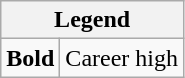<table class="wikitable">
<tr>
<th colspan="2">Legend</th>
</tr>
<tr>
<td><strong>Bold</strong></td>
<td>Career high</td>
</tr>
</table>
